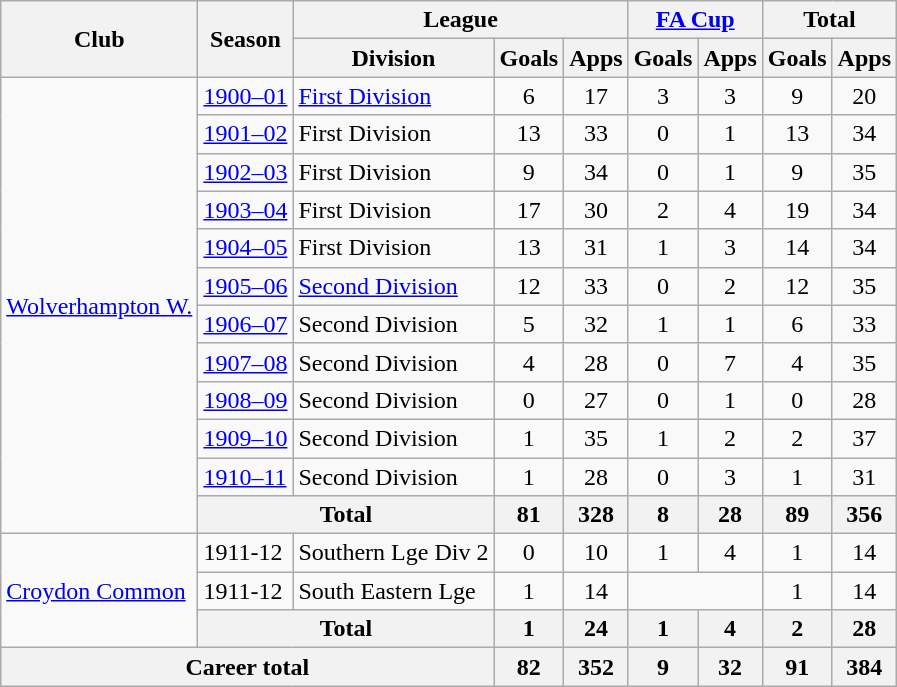<table class="wikitable">
<tr>
<th rowspan="2">Club</th>
<th rowspan="2">Season</th>
<th colspan="3">League</th>
<th colspan="2"><a href='#'>FA Cup</a></th>
<th colspan="2">Total</th>
</tr>
<tr>
<th>Division</th>
<th>Goals</th>
<th>Apps</th>
<th>Goals</th>
<th>Apps</th>
<th>Goals</th>
<th>Apps</th>
</tr>
<tr>
<td rowspan="12"><a href='#'>Wolverhampton W.</a></td>
<td><a href='#'>1900–01</a></td>
<td><a href='#'>First Division</a></td>
<td align="center">6</td>
<td align="center">17</td>
<td align="center">3</td>
<td align="center">3</td>
<td align="center">9</td>
<td align="center">20</td>
</tr>
<tr>
<td><a href='#'>1901–02</a></td>
<td>First Division</td>
<td align="center">13</td>
<td align="center">33</td>
<td align="center">0</td>
<td align="center">1</td>
<td align="center">13</td>
<td align="center">34</td>
</tr>
<tr>
<td><a href='#'>1902–03</a></td>
<td>First Division</td>
<td align="center">9</td>
<td align="center">34</td>
<td align="center">0</td>
<td align="center">1</td>
<td align="center">9</td>
<td align="center">35</td>
</tr>
<tr>
<td><a href='#'>1903–04</a></td>
<td>First Division</td>
<td align="center">17</td>
<td align="center">30</td>
<td align="center">2</td>
<td align="center">4</td>
<td align="center">19</td>
<td align="center">34</td>
</tr>
<tr>
<td><a href='#'>1904–05</a></td>
<td>First Division</td>
<td align="center">13</td>
<td align="center">31</td>
<td align="center">1</td>
<td align="center">3</td>
<td align="center">14</td>
<td align="center">34</td>
</tr>
<tr>
<td><a href='#'>1905–06</a></td>
<td><a href='#'>Second Division</a></td>
<td align="center">12</td>
<td align="center">33</td>
<td align="center">0</td>
<td align="center">2</td>
<td align="center">12</td>
<td align="center">35</td>
</tr>
<tr>
<td><a href='#'>1906–07</a></td>
<td>Second Division</td>
<td align="center">5</td>
<td align="center">32</td>
<td align="center">1</td>
<td align="center">1</td>
<td align="center">6</td>
<td align="center">33</td>
</tr>
<tr>
<td><a href='#'>1907–08</a></td>
<td>Second Division</td>
<td align="center">4</td>
<td align="center">28</td>
<td align="center">0</td>
<td align="center">7</td>
<td align="center">4</td>
<td align="center">35</td>
</tr>
<tr>
<td><a href='#'>1908–09</a></td>
<td>Second Division</td>
<td align="center">0</td>
<td align="center">27</td>
<td align="center">0</td>
<td align="center">1</td>
<td align="center">0</td>
<td align="center">28</td>
</tr>
<tr>
<td><a href='#'>1909–10</a></td>
<td>Second Division</td>
<td align="center">1</td>
<td align="center">35</td>
<td align="center">1</td>
<td align="center">2</td>
<td align="center">2</td>
<td align="center">37</td>
</tr>
<tr>
<td><a href='#'>1910–11</a></td>
<td>Second Division</td>
<td align="center">1</td>
<td align="center">28</td>
<td align="center">0</td>
<td align="center">3</td>
<td align="center">1</td>
<td align="center">31</td>
</tr>
<tr>
<th colspan="2">Total</th>
<th>81</th>
<th>328</th>
<th>8</th>
<th>28</th>
<th>89</th>
<th>356</th>
</tr>
<tr>
<td rowspan="3"><a href='#'>Croydon Common</a></td>
<td>1911-12</td>
<td>Southern Lge Div 2</td>
<td align="center">0</td>
<td align="center">10</td>
<td align="center">1</td>
<td align="center">4</td>
<td align="center">1</td>
<td align="center">14</td>
</tr>
<tr>
<td>1911-12</td>
<td>South Eastern Lge</td>
<td align="center">1</td>
<td align="center">14</td>
<td colspan="2"></td>
<td align="center">1</td>
<td align="center">14</td>
</tr>
<tr>
<th colspan="2">Total</th>
<th>1</th>
<th>24</th>
<th>1</th>
<th>4</th>
<th>2</th>
<th>28</th>
</tr>
<tr>
<th colspan="3">Career total</th>
<th>82</th>
<th>352</th>
<th>9</th>
<th>32</th>
<th>91</th>
<th>384</th>
</tr>
</table>
